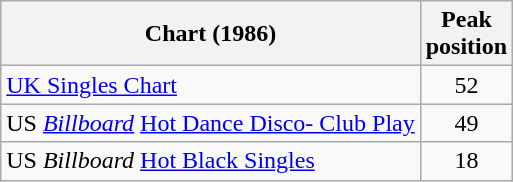<table class="wikitable">
<tr>
<th>Chart (1986)</th>
<th>Peak<br>position</th>
</tr>
<tr>
<td><a href='#'>UK Singles Chart</a></td>
<td align="center">52</td>
</tr>
<tr>
<td align="left">US <em><a href='#'>Billboard</a></em> <a href='#'>Hot Dance Disco- Club Play</a></td>
<td style="text-align:center;">49</td>
</tr>
<tr>
<td align="left">US <em>Billboard</em> <a href='#'>Hot Black Singles</a></td>
<td align="center">18</td>
</tr>
</table>
